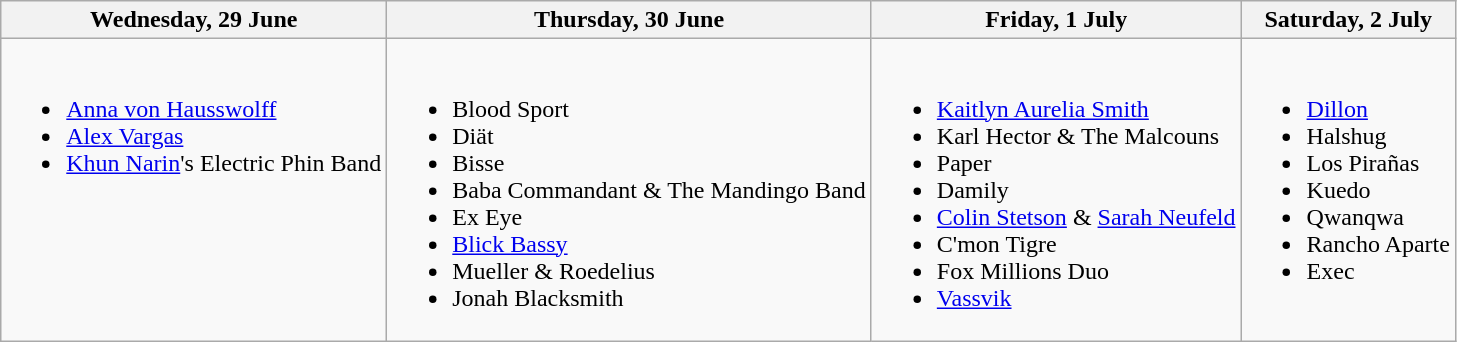<table class="wikitable">
<tr>
<th>Wednesday, 29 June</th>
<th>Thursday, 30 June</th>
<th>Friday, 1 July</th>
<th>Saturday, 2 July</th>
</tr>
<tr valign="top">
<td><br><ul><li><a href='#'>Anna von Hausswolff</a></li><li><a href='#'>Alex Vargas</a></li><li><a href='#'>Khun Narin</a>'s Electric Phin Band</li></ul></td>
<td><br><ul><li>Blood Sport</li><li>Diät</li><li>Bisse</li><li>Baba Commandant & The Mandingo Band</li><li>Ex Eye</li><li><a href='#'>Blick Bassy</a></li><li>Mueller & Roedelius</li><li>Jonah Blacksmith</li></ul></td>
<td><br><ul><li><a href='#'>Kaitlyn Aurelia Smith</a></li><li>Karl Hector & The Malcouns</li><li>Paper</li><li>Damily</li><li><a href='#'>Colin Stetson</a> & <a href='#'>Sarah Neufeld</a></li><li>C'mon Tigre</li><li>Fox Millions Duo</li><li><a href='#'>Vassvik</a></li></ul></td>
<td><br><ul><li><a href='#'>Dillon</a></li><li>Halshug</li><li>Los Pirañas</li><li>Kuedo</li><li>Qwanqwa</li><li>Rancho Aparte</li><li>Exec</li></ul></td>
</tr>
</table>
